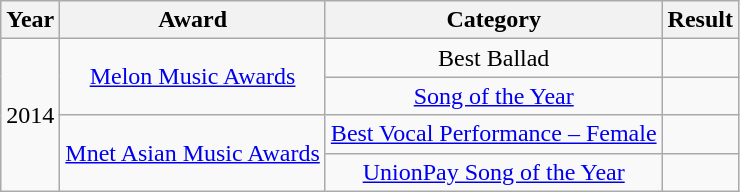<table class="wikitable plainrowheaders" style="text-align:center;">
<tr>
<th>Year</th>
<th>Award</th>
<th>Category</th>
<th>Result</th>
</tr>
<tr>
<td rowspan="4">2014</td>
<td rowspan="2"><a href='#'>Melon Music Awards</a></td>
<td>Best Ballad</td>
<td></td>
</tr>
<tr>
<td><a href='#'>Song of the Year</a></td>
<td></td>
</tr>
<tr>
<td rowspan="2"><a href='#'>Mnet Asian Music Awards</a></td>
<td><a href='#'>Best Vocal Performance – Female</a></td>
<td></td>
</tr>
<tr>
<td><a href='#'>UnionPay Song of the Year</a></td>
<td></td>
</tr>
</table>
